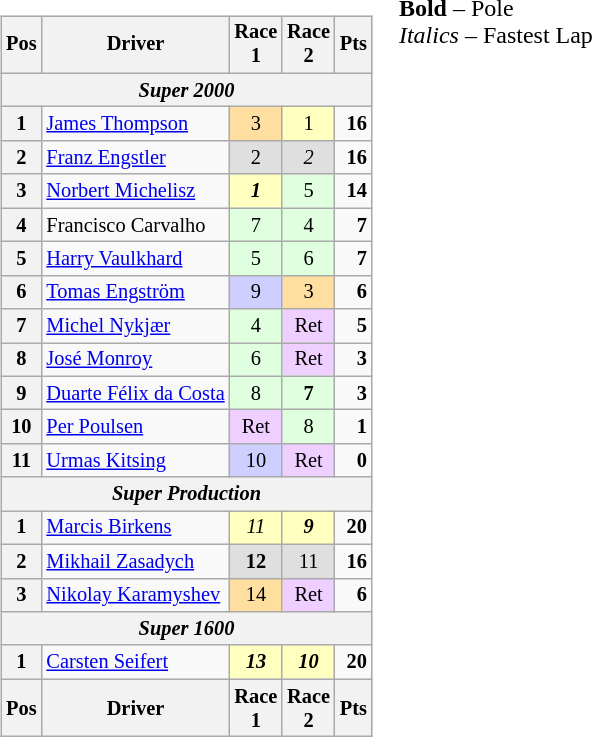<table>
<tr>
<td><br><table class="wikitable" style="font-size: 85%; text-align: center;">
<tr valign="top">
<th valign=middle>Pos</th>
<th valign=middle>Driver</th>
<th>Race<br>1</th>
<th>Race<br>2</th>
<th valign=middle>Pts</th>
</tr>
<tr>
<th colspan=5><em>Super 2000</em></th>
</tr>
<tr>
<th>1</th>
<td align="left"> <a href='#'>James Thompson</a></td>
<td style="background:#ffdf9f;">3</td>
<td style="background:#ffffbf;">1</td>
<td align="right"><strong>16</strong></td>
</tr>
<tr>
<th>2</th>
<td align="left"> <a href='#'>Franz Engstler</a></td>
<td style="background:#dfdfdf;">2</td>
<td style="background:#dfdfdf;"><em>2</em></td>
<td align="right"><strong>16</strong></td>
</tr>
<tr>
<th>3</th>
<td align="left"> <a href='#'>Norbert Michelisz</a></td>
<td style="background:#ffffbf;"><strong><em>1</em></strong></td>
<td style="background:#dfffdf;">5</td>
<td align="right"><strong>14</strong></td>
</tr>
<tr>
<th>4</th>
<td align="left"> Francisco Carvalho</td>
<td style="background:#dfffdf;">7</td>
<td style="background:#dfffdf;">4</td>
<td align="right"><strong>7</strong></td>
</tr>
<tr>
<th>5</th>
<td align="left"> <a href='#'>Harry Vaulkhard</a></td>
<td style="background:#dfffdf;">5</td>
<td style="background:#dfffdf;">6</td>
<td align="right"><strong>7</strong></td>
</tr>
<tr>
<th>6</th>
<td align="left"> <a href='#'>Tomas Engström</a></td>
<td style="background:#cfcfff;">9</td>
<td style="background:#ffdf9f;">3</td>
<td align="right"><strong>6</strong></td>
</tr>
<tr>
<th>7</th>
<td align="left"> <a href='#'>Michel Nykjær</a></td>
<td style="background:#dfffdf;">4</td>
<td style="background:#efcfff;">Ret</td>
<td align="right"><strong>5</strong></td>
</tr>
<tr>
<th>8</th>
<td align="left"> <a href='#'>José Monroy</a></td>
<td style="background:#dfffdf;">6</td>
<td style="background:#efcfff;">Ret</td>
<td align="right"><strong>3</strong></td>
</tr>
<tr>
<th>9</th>
<td align="left"> <a href='#'>Duarte Félix da Costa</a></td>
<td style="background:#dfffdf;">8</td>
<td style="background:#dfffdf;"><strong>7</strong></td>
<td align="right"><strong>3</strong></td>
</tr>
<tr>
<th>10</th>
<td align="left"> <a href='#'>Per Poulsen</a></td>
<td style="background:#efcfff;">Ret</td>
<td style="background:#dfffdf;">8</td>
<td align="right"><strong>1</strong></td>
</tr>
<tr>
<th>11</th>
<td align="left"> <a href='#'>Urmas Kitsing</a></td>
<td style="background:#cfcfff;">10</td>
<td style="background:#efcfff;">Ret</td>
<td align="right"><strong>0</strong></td>
</tr>
<tr>
<th colspan=5><em>Super Production</em></th>
</tr>
<tr>
<th>1</th>
<td align="left"> <a href='#'>Marcis Birkens</a></td>
<td style="background:#ffffbf;"><em>11</em></td>
<td style="background:#ffffbf;"><strong><em>9</em></strong></td>
<td align="right"><strong>20</strong></td>
</tr>
<tr>
<th>2</th>
<td align="left"> <a href='#'>Mikhail Zasadych</a></td>
<td style="background:#dfdfdf;"><strong>12</strong></td>
<td style="background:#dfdfdf;">11</td>
<td align="right"><strong>16</strong></td>
</tr>
<tr>
<th>3</th>
<td align="left"> <a href='#'>Nikolay Karamyshev</a></td>
<td style="background:#ffdf9f;">14</td>
<td style="background:#efcfff;">Ret</td>
<td align="right"><strong>6</strong></td>
</tr>
<tr>
<th colspan=5><em>Super 1600</em></th>
</tr>
<tr>
<th>1</th>
<td align="left"> <a href='#'>Carsten Seifert</a></td>
<td style="background:#ffffbf;"><strong><em>13</em></strong></td>
<td style="background:#ffffbf;"><strong><em>10</em></strong></td>
<td align="right"><strong>20</strong></td>
</tr>
<tr valign="top">
<th valign=middle>Pos</th>
<th valign=middle>Driver</th>
<th>Race<br>1</th>
<th>Race<br>2</th>
<th valign=middle>Pts</th>
</tr>
</table>
</td>
<td valign="top"><br>
<span><strong>Bold</strong> – Pole<br>
<em>Italics</em> – Fastest Lap</span></td>
</tr>
</table>
